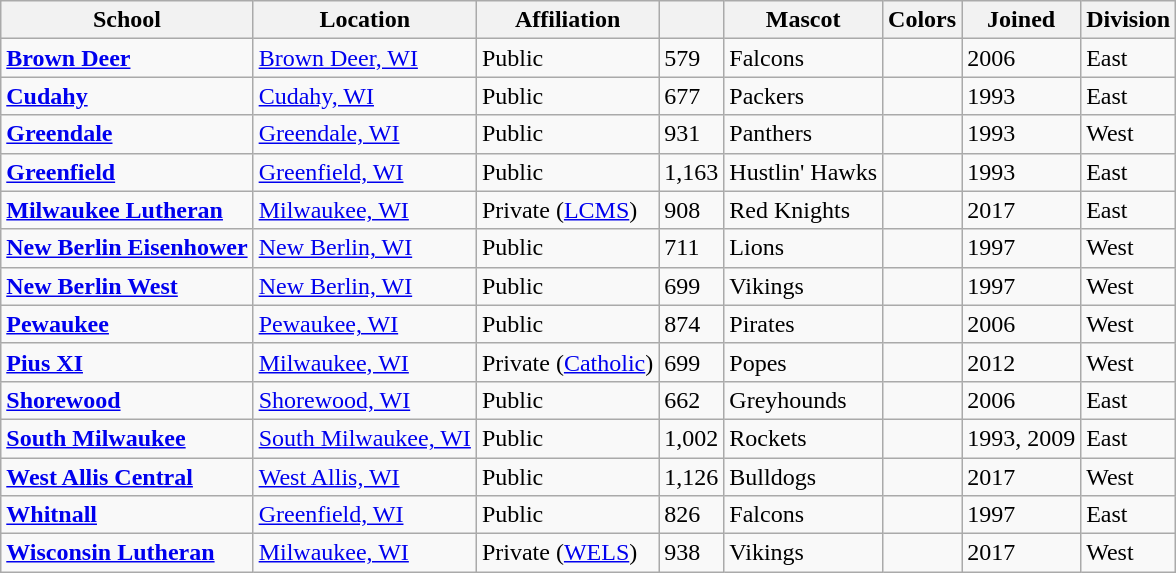<table class="wikitable sortable">
<tr>
<th>School</th>
<th>Location</th>
<th>Affiliation</th>
<th></th>
<th>Mascot</th>
<th>Colors</th>
<th>Joined</th>
<th>Division</th>
</tr>
<tr>
<td><a href='#'><strong>Brown Deer</strong></a></td>
<td><a href='#'>Brown Deer, WI</a></td>
<td>Public</td>
<td>579</td>
<td>Falcons</td>
<td> </td>
<td>2006</td>
<td>East</td>
</tr>
<tr>
<td><a href='#'><strong>Cudahy</strong></a></td>
<td><a href='#'>Cudahy, WI</a></td>
<td>Public</td>
<td>677</td>
<td>Packers</td>
<td> </td>
<td>1993</td>
<td>East</td>
</tr>
<tr>
<td><a href='#'><strong>Greendale</strong></a></td>
<td><a href='#'>Greendale, WI</a></td>
<td>Public</td>
<td>931</td>
<td>Panthers</td>
<td> </td>
<td>1993</td>
<td>West</td>
</tr>
<tr>
<td><a href='#'><strong>Greenfield</strong></a></td>
<td><a href='#'>Greenfield, WI</a></td>
<td>Public</td>
<td>1,163</td>
<td>Hustlin' Hawks</td>
<td> </td>
<td>1993</td>
<td>East</td>
</tr>
<tr>
<td><a href='#'><strong>Milwaukee Lutheran</strong></a></td>
<td><a href='#'>Milwaukee, WI</a></td>
<td>Private (<a href='#'>LCMS</a>)</td>
<td>908</td>
<td>Red Knights</td>
<td> </td>
<td>2017</td>
<td>East</td>
</tr>
<tr>
<td><a href='#'><strong>New Berlin Eisenhower</strong></a></td>
<td><a href='#'>New Berlin, WI</a></td>
<td>Public</td>
<td>711</td>
<td>Lions</td>
<td> </td>
<td>1997</td>
<td>West</td>
</tr>
<tr>
<td><a href='#'><strong>New Berlin West</strong></a></td>
<td><a href='#'>New Berlin, WI</a></td>
<td>Public</td>
<td>699</td>
<td>Vikings</td>
<td> </td>
<td>1997</td>
<td>West</td>
</tr>
<tr>
<td><a href='#'><strong>Pewaukee</strong></a></td>
<td><a href='#'>Pewaukee, WI</a></td>
<td>Public</td>
<td>874</td>
<td>Pirates</td>
<td> </td>
<td>2006</td>
<td>West</td>
</tr>
<tr>
<td><a href='#'><strong>Pius XI</strong></a></td>
<td><a href='#'>Milwaukee, WI</a></td>
<td>Private (<a href='#'>Catholic</a>)</td>
<td>699</td>
<td>Popes</td>
<td> </td>
<td>2012</td>
<td>West</td>
</tr>
<tr>
<td><a href='#'><strong>Shorewood</strong></a></td>
<td><a href='#'>Shorewood, WI</a></td>
<td>Public</td>
<td>662</td>
<td>Greyhounds</td>
<td> </td>
<td>2006</td>
<td>East</td>
</tr>
<tr>
<td><a href='#'><strong>South Milwaukee</strong></a></td>
<td><a href='#'>South Milwaukee, WI</a></td>
<td>Public</td>
<td>1,002</td>
<td>Rockets</td>
<td> </td>
<td>1993, 2009</td>
<td>East</td>
</tr>
<tr>
<td><a href='#'><strong>West Allis Central</strong></a></td>
<td><a href='#'>West Allis, WI</a></td>
<td>Public</td>
<td>1,126</td>
<td>Bulldogs</td>
<td> </td>
<td>2017</td>
<td>West</td>
</tr>
<tr>
<td><a href='#'><strong>Whitnall</strong></a></td>
<td><a href='#'>Greenfield, WI</a></td>
<td>Public</td>
<td>826</td>
<td>Falcons</td>
<td> </td>
<td>1997</td>
<td>East</td>
</tr>
<tr>
<td><a href='#'><strong>Wisconsin Lutheran</strong></a></td>
<td><a href='#'>Milwaukee, WI</a></td>
<td>Private (<a href='#'>WELS</a>)</td>
<td>938</td>
<td>Vikings</td>
<td> </td>
<td>2017</td>
<td>West</td>
</tr>
</table>
